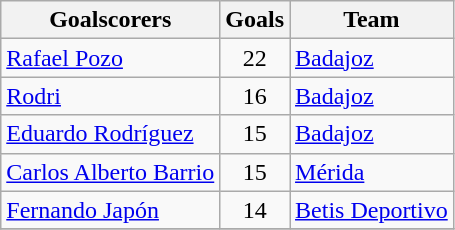<table class="wikitable sortable">
<tr>
<th>Goalscorers</th>
<th>Goals</th>
<th>Team</th>
</tr>
<tr>
<td> <a href='#'>Rafael Pozo</a></td>
<td style="text-align:center;">22</td>
<td><a href='#'>Badajoz</a></td>
</tr>
<tr>
<td> <a href='#'>Rodri</a></td>
<td style="text-align:center;">16</td>
<td><a href='#'>Badajoz</a></td>
</tr>
<tr>
<td> <a href='#'>Eduardo Rodríguez</a></td>
<td style="text-align:center;">15</td>
<td><a href='#'>Badajoz</a></td>
</tr>
<tr>
<td> <a href='#'>Carlos Alberto Barrio</a></td>
<td style="text-align:center;">15</td>
<td><a href='#'>Mérida</a></td>
</tr>
<tr>
<td> <a href='#'>Fernando Japón</a></td>
<td style="text-align:center;">14</td>
<td><a href='#'>Betis Deportivo</a></td>
</tr>
<tr>
</tr>
</table>
